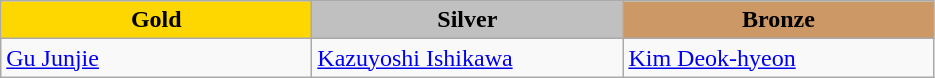<table class="wikitable" style="text-align:left">
<tr align="center">
<td width=200 bgcolor=gold><strong>Gold</strong></td>
<td width=200 bgcolor=silver><strong>Silver</strong></td>
<td width=200 bgcolor=CC9966><strong>Bronze</strong></td>
</tr>
<tr>
<td><a href='#'>Gu Junjie</a><br><em></em></td>
<td><a href='#'>Kazuyoshi Ishikawa</a><br><em></em></td>
<td><a href='#'>Kim Deok-hyeon</a><br><em></em></td>
</tr>
</table>
